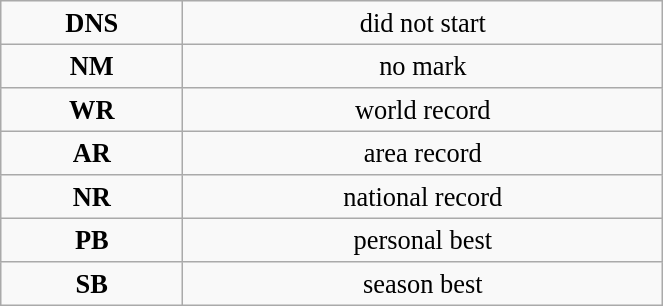<table class="wikitable" style=" text-align:center; font-size:110%;" width="35%">
<tr>
<td><strong>DNS</strong></td>
<td>did not start</td>
</tr>
<tr>
<td><strong>NM</strong></td>
<td>no mark</td>
</tr>
<tr>
<td><strong>WR</strong></td>
<td>world record</td>
</tr>
<tr>
<td><strong>AR</strong></td>
<td>area record</td>
</tr>
<tr>
<td><strong>NR</strong></td>
<td>national record</td>
</tr>
<tr>
<td><strong>PB</strong></td>
<td>personal best</td>
</tr>
<tr>
<td><strong>SB</strong></td>
<td>season best</td>
</tr>
</table>
